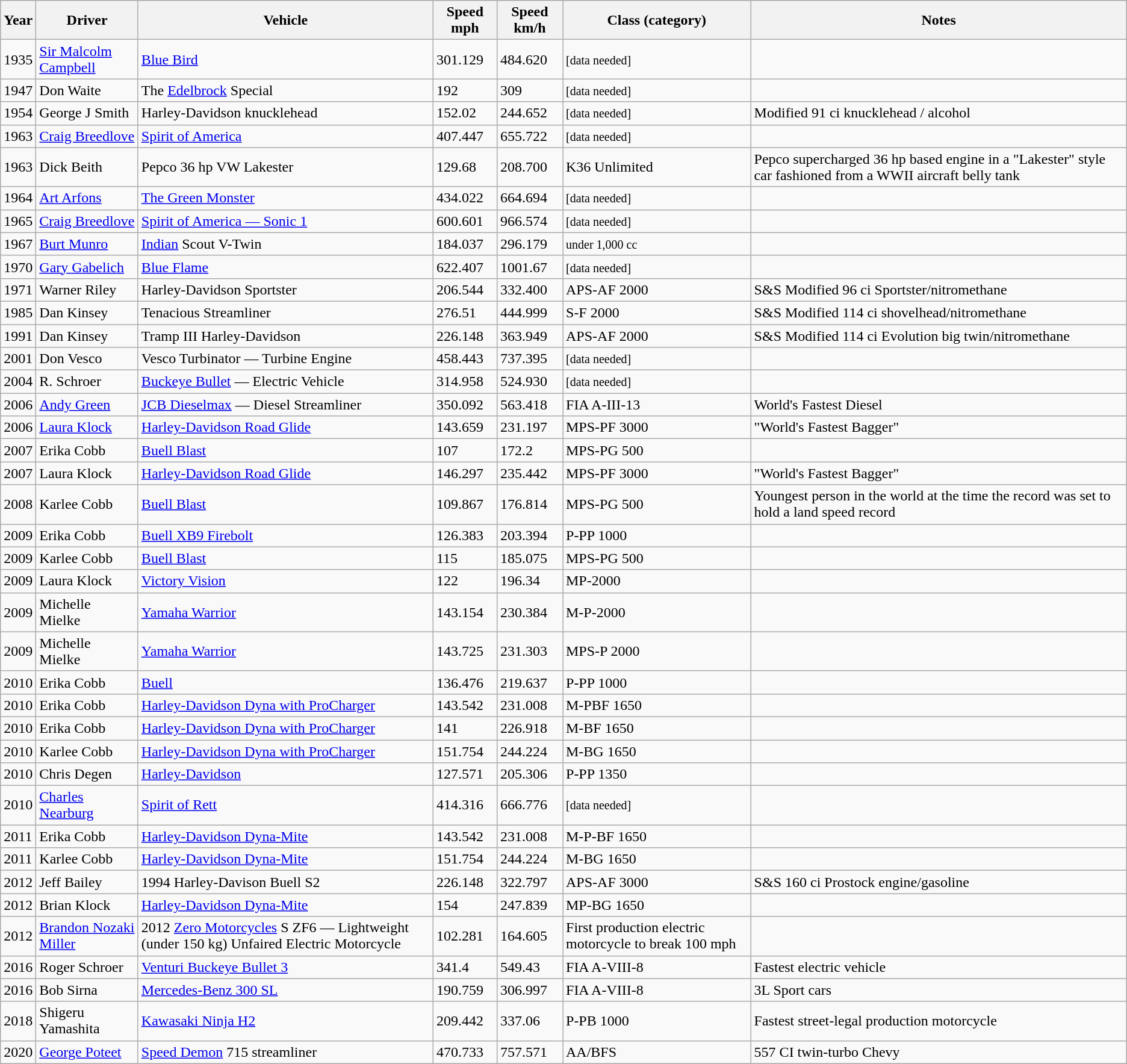<table class="wikitable sortable">
<tr>
<th>Year</th>
<th>Driver</th>
<th>Vehicle</th>
<th>Speed mph</th>
<th>Speed km/h</th>
<th>Class (category)</th>
<th>Notes</th>
</tr>
<tr>
<td>1935</td>
<td><a href='#'>Sir Malcolm Campbell</a></td>
<td><a href='#'>Blue Bird</a></td>
<td>301.129</td>
<td>484.620</td>
<td><small> [data needed]</small></td>
<td></td>
</tr>
<tr>
<td>1947</td>
<td>Don Waite</td>
<td>The <a href='#'>Edelbrock</a> Special</td>
<td>192</td>
<td>309</td>
<td><small> [data needed]</small></td>
<td></td>
</tr>
<tr>
<td>1954</td>
<td>George J Smith</td>
<td>Harley-Davidson knucklehead</td>
<td>152.02</td>
<td>244.652</td>
<td><small>[data needed]</small></td>
<td>Modified 91 ci knucklehead / alcohol</td>
</tr>
<tr>
<td>1963</td>
<td><a href='#'>Craig Breedlove</a></td>
<td><a href='#'>Spirit of America</a></td>
<td>407.447</td>
<td>655.722</td>
<td><small> [data needed]</small></td>
<td></td>
</tr>
<tr>
<td>1963</td>
<td>Dick Beith</td>
<td>Pepco 36 hp VW Lakester</td>
<td>129.68</td>
<td>208.700</td>
<td>K36 Unlimited</td>
<td>Pepco supercharged 36 hp based engine in a "Lakester" style car fashioned from a WWII aircraft belly tank</td>
</tr>
<tr>
<td>1964</td>
<td><a href='#'>Art Arfons</a></td>
<td><a href='#'>The Green Monster</a></td>
<td>434.022</td>
<td>664.694</td>
<td><small>[data needed]</small></td>
<td></td>
</tr>
<tr>
<td>1965</td>
<td><a href='#'>Craig Breedlove</a></td>
<td><a href='#'>Spirit of America — Sonic 1</a></td>
<td>600.601</td>
<td>966.574</td>
<td><small>[data needed]</small></td>
<td></td>
</tr>
<tr>
<td>1967</td>
<td><a href='#'>Burt Munro</a></td>
<td><a href='#'>Indian</a> Scout V-Twin</td>
<td>184.037</td>
<td>296.179</td>
<td><small>under 1,000 cc</small></td>
<td></td>
</tr>
<tr>
<td>1970</td>
<td><a href='#'>Gary Gabelich</a></td>
<td><a href='#'>Blue Flame</a></td>
<td>622.407</td>
<td>1001.67</td>
<td><small>[data needed]</small></td>
<td></td>
</tr>
<tr>
<td>1971</td>
<td>Warner Riley</td>
<td>Harley-Davidson Sportster</td>
<td>206.544</td>
<td>332.400</td>
<td>APS-AF 2000</td>
<td>S&S Modified 96 ci Sportster/nitromethane</td>
</tr>
<tr>
<td>1985</td>
<td>Dan Kinsey</td>
<td>Tenacious Streamliner</td>
<td>276.51</td>
<td>444.999</td>
<td>S-F 2000</td>
<td>S&S Modified 114 ci shovelhead/nitromethane</td>
</tr>
<tr>
<td>1991</td>
<td>Dan Kinsey</td>
<td>Tramp III Harley-Davidson</td>
<td>226.148</td>
<td>363.949</td>
<td>APS-AF 2000</td>
<td>S&S Modified 114 ci Evolution big twin/nitromethane</td>
</tr>
<tr>
<td>2001</td>
<td>Don Vesco</td>
<td>Vesco Turbinator — Turbine Engine</td>
<td>458.443</td>
<td>737.395</td>
<td><small>[data needed]</small></td>
<td></td>
</tr>
<tr>
<td>2004</td>
<td>R. Schroer</td>
<td><a href='#'>Buckeye Bullet</a> — Electric Vehicle</td>
<td>314.958</td>
<td>524.930</td>
<td><small>[data needed]</small></td>
<td></td>
</tr>
<tr>
<td>2006</td>
<td><a href='#'>Andy Green</a></td>
<td><a href='#'>JCB Dieselmax</a> — Diesel Streamliner</td>
<td>350.092</td>
<td>563.418</td>
<td>FIA A-III-13</td>
<td>World's Fastest Diesel</td>
</tr>
<tr>
<td>2006</td>
<td><a href='#'>Laura Klock</a></td>
<td><a href='#'>Harley-Davidson Road Glide</a></td>
<td>143.659</td>
<td>231.197</td>
<td>MPS-PF 3000</td>
<td>"World's Fastest Bagger"</td>
</tr>
<tr>
<td>2007</td>
<td>Erika Cobb</td>
<td><a href='#'>Buell Blast</a></td>
<td>107</td>
<td>172.2</td>
<td>MPS-PG 500</td>
<td></td>
</tr>
<tr>
<td>2007</td>
<td>Laura Klock</td>
<td><a href='#'>Harley-Davidson Road Glide</a></td>
<td>146.297</td>
<td>235.442</td>
<td>MPS-PF 3000</td>
<td>"World's Fastest Bagger"</td>
</tr>
<tr>
<td>2008</td>
<td>Karlee Cobb</td>
<td><a href='#'>Buell Blast</a></td>
<td>109.867</td>
<td>176.814</td>
<td>MPS-PG 500</td>
<td>Youngest person in the world at the time the record was set to hold a land speed record</td>
</tr>
<tr>
<td>2009</td>
<td>Erika Cobb</td>
<td><a href='#'>Buell XB9 Firebolt</a></td>
<td>126.383</td>
<td>203.394</td>
<td>P-PP 1000</td>
<td></td>
</tr>
<tr>
<td>2009</td>
<td>Karlee Cobb</td>
<td><a href='#'>Buell Blast</a></td>
<td>115</td>
<td>185.075</td>
<td>MPS-PG 500</td>
<td></td>
</tr>
<tr>
<td>2009</td>
<td>Laura Klock</td>
<td><a href='#'>Victory Vision</a></td>
<td>122</td>
<td>196.34</td>
<td>MP-2000</td>
<td></td>
</tr>
<tr>
<td>2009</td>
<td>Michelle Mielke</td>
<td><a href='#'>Yamaha Warrior</a></td>
<td>143.154</td>
<td>230.384</td>
<td>M-P-2000</td>
<td></td>
</tr>
<tr>
<td>2009</td>
<td>Michelle Mielke</td>
<td><a href='#'>Yamaha Warrior</a></td>
<td>143.725</td>
<td>231.303</td>
<td>MPS-P 2000</td>
<td></td>
</tr>
<tr>
<td>2010</td>
<td>Erika Cobb</td>
<td><a href='#'>Buell</a></td>
<td>136.476</td>
<td>219.637</td>
<td>P-PP 1000</td>
<td></td>
</tr>
<tr>
<td>2010</td>
<td>Erika Cobb</td>
<td><a href='#'>Harley-Davidson Dyna with ProCharger</a></td>
<td>143.542</td>
<td>231.008</td>
<td>M-PBF 1650</td>
<td></td>
</tr>
<tr>
<td>2010</td>
<td>Erika Cobb</td>
<td><a href='#'>Harley-Davidson Dyna with ProCharger</a></td>
<td>141</td>
<td>226.918</td>
<td>M-BF 1650</td>
<td></td>
</tr>
<tr>
<td>2010</td>
<td>Karlee Cobb</td>
<td><a href='#'>Harley-Davidson Dyna with ProCharger</a></td>
<td>151.754</td>
<td>244.224</td>
<td>M-BG 1650</td>
<td></td>
</tr>
<tr>
<td>2010</td>
<td>Chris Degen</td>
<td><a href='#'>Harley-Davidson</a></td>
<td>127.571</td>
<td>205.306</td>
<td>P-PP 1350</td>
<td></td>
</tr>
<tr>
<td>2010</td>
<td><a href='#'>Charles Nearburg</a></td>
<td><a href='#'>Spirit of Rett</a></td>
<td>414.316</td>
<td>666.776</td>
<td><small>[data needed]</small></td>
<td></td>
</tr>
<tr>
<td>2011</td>
<td>Erika Cobb</td>
<td><a href='#'>Harley-Davidson Dyna-Mite</a></td>
<td>143.542</td>
<td>231.008</td>
<td>M-P-BF 1650</td>
<td></td>
</tr>
<tr>
<td>2011</td>
<td>Karlee Cobb</td>
<td><a href='#'>Harley-Davidson Dyna-Mite</a></td>
<td>151.754</td>
<td>244.224</td>
<td>M-BG 1650</td>
<td></td>
</tr>
<tr>
<td>2012</td>
<td>Jeff Bailey</td>
<td>1994 Harley-Davison Buell S2</td>
<td>226.148</td>
<td>322.797</td>
<td>APS-AF 3000</td>
<td>S&S 160 ci Prostock engine/gasoline</td>
</tr>
<tr>
<td>2012</td>
<td>Brian Klock</td>
<td><a href='#'>Harley-Davidson Dyna-Mite</a></td>
<td>154</td>
<td>247.839</td>
<td>MP-BG 1650</td>
<td></td>
</tr>
<tr>
<td>2012</td>
<td><a href='#'>Brandon Nozaki Miller</a></td>
<td>2012 <a href='#'>Zero Motorcycles</a> S ZF6 — Lightweight (under 150 kg) Unfaired Electric Motorcycle</td>
<td>102.281</td>
<td>164.605</td>
<td>First production electric motorcycle to break 100 mph</td>
<td></td>
</tr>
<tr>
<td>2016</td>
<td>Roger Schroer</td>
<td><a href='#'>Venturi Buckeye Bullet 3</a></td>
<td>341.4</td>
<td>549.43</td>
<td>FIA A-VIII-8</td>
<td>Fastest electric vehicle</td>
</tr>
<tr>
<td>2016</td>
<td>Bob Sirna</td>
<td><a href='#'>Mercedes-Benz 300 SL</a></td>
<td>190.759</td>
<td>306.997</td>
<td>FIA A-VIII-8</td>
<td>3L Sport cars</td>
</tr>
<tr>
<td>2018</td>
<td>Shigeru Yamashita</td>
<td><a href='#'>Kawasaki Ninja H2</a></td>
<td>209.442</td>
<td>337.06</td>
<td>P-PB 1000</td>
<td>Fastest street-legal production motorcycle</td>
</tr>
<tr>
<td>2020</td>
<td><a href='#'>George Poteet</a></td>
<td><a href='#'>Speed Demon</a> 715 streamliner</td>
<td>470.733</td>
<td>757.571</td>
<td>AA/BFS</td>
<td>557 CI twin-turbo Chevy</td>
</tr>
</table>
